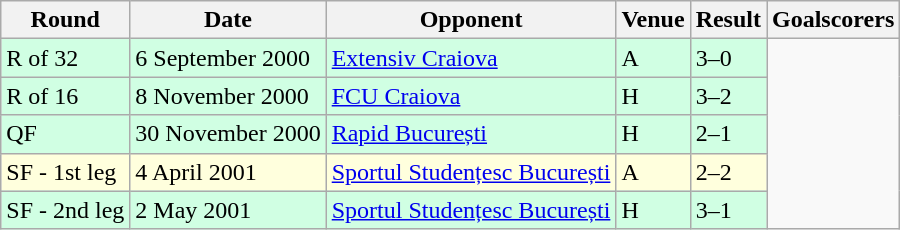<table class="wikitable">
<tr>
<th>Round</th>
<th>Date</th>
<th>Opponent</th>
<th>Venue</th>
<th>Result</th>
<th>Goalscorers</th>
</tr>
<tr style="background-color: #d0ffe3;">
<td>R of 32</td>
<td>6 September 2000</td>
<td><a href='#'>Extensiv Craiova</a></td>
<td>A</td>
<td>3–0</td>
</tr>
<tr style="background-color: #d0ffe3;">
<td>R of 16</td>
<td>8 November 2000</td>
<td><a href='#'>FCU Craiova</a></td>
<td>H</td>
<td>3–2</td>
</tr>
<tr style="background-color: #d0ffe3;">
<td>QF</td>
<td>30 November 2000</td>
<td><a href='#'>Rapid București</a></td>
<td>H</td>
<td>2–1</td>
</tr>
<tr style="background-color: #ffffdd;"|>
<td>SF - 1st leg</td>
<td>4 April 2001</td>
<td><a href='#'>Sportul Studențesc București</a></td>
<td>A</td>
<td>2–2</td>
</tr>
<tr style="background-color: #d0ffe3;">
<td>SF - 2nd leg</td>
<td>2 May 2001</td>
<td><a href='#'>Sportul Studențesc București</a></td>
<td>H</td>
<td>3–1</td>
</tr>
</table>
